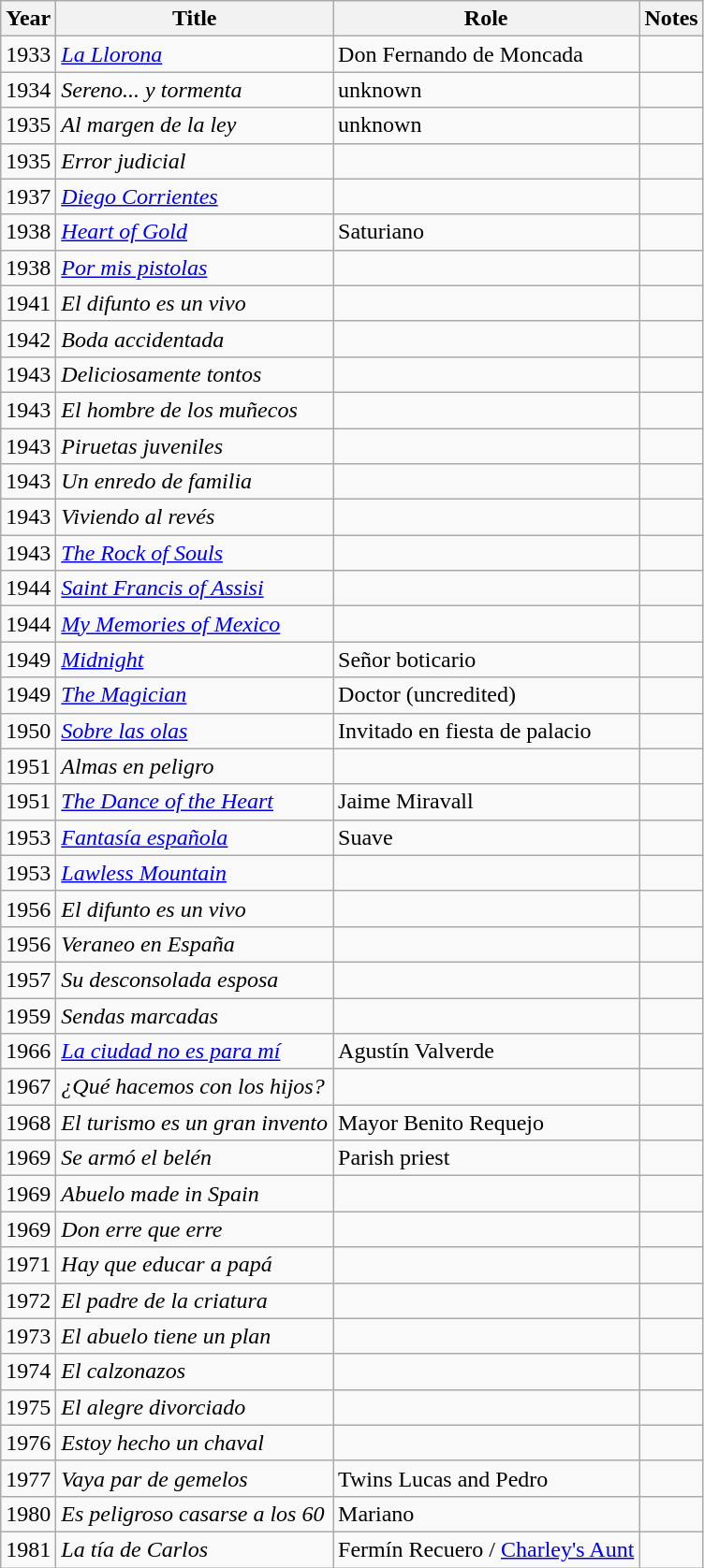<table class="wikitable">
<tr>
<th>Year</th>
<th>Title</th>
<th>Role</th>
<th>Notes</th>
</tr>
<tr>
<td>1933</td>
<td><em><a href='#'>La Llorona</a></em></td>
<td>Don Fernando de Moncada</td>
<td></td>
</tr>
<tr>
<td>1934</td>
<td><em>Sereno... y tormenta</em></td>
<td>unknown</td>
<td></td>
</tr>
<tr>
<td>1935</td>
<td><em>Al margen de la ley</em></td>
<td>unknown</td>
<td></td>
</tr>
<tr>
<td>1935</td>
<td><em>Error judicial</em></td>
<td></td>
<td></td>
</tr>
<tr>
<td>1937</td>
<td><em><a href='#'>Diego Corrientes</a></em></td>
<td></td>
<td></td>
</tr>
<tr>
<td>1938</td>
<td><em><a href='#'>Heart of Gold</a></em></td>
<td>Saturiano</td>
<td></td>
</tr>
<tr>
<td>1938</td>
<td><em><a href='#'>Por mis pistolas</a></em></td>
<td></td>
<td></td>
</tr>
<tr>
<td>1941</td>
<td><em>El difunto es un vivo</em></td>
<td></td>
<td></td>
</tr>
<tr>
<td>1942</td>
<td><em>Boda accidentada</em></td>
<td></td>
<td></td>
</tr>
<tr>
<td>1943</td>
<td><em>Deliciosamente tontos</em></td>
<td></td>
<td></td>
</tr>
<tr>
<td>1943</td>
<td><em>El hombre de los muñecos</em></td>
<td></td>
<td></td>
</tr>
<tr>
<td>1943</td>
<td><em>Piruetas juveniles</em></td>
<td></td>
<td></td>
</tr>
<tr>
<td>1943</td>
<td><em>Un enredo de familia</em></td>
<td></td>
<td></td>
</tr>
<tr>
<td>1943</td>
<td><em>Viviendo al revés</em></td>
<td></td>
<td></td>
</tr>
<tr>
<td>1943</td>
<td><em><a href='#'>The Rock of Souls</a></em></td>
<td></td>
<td></td>
</tr>
<tr>
<td>1944</td>
<td><em><a href='#'>Saint Francis of Assisi</a></em></td>
<td></td>
<td></td>
</tr>
<tr>
<td>1944</td>
<td><em><a href='#'>My Memories of Mexico</a></em></td>
<td></td>
<td></td>
</tr>
<tr>
<td>1949</td>
<td><em><a href='#'>Midnight</a></em></td>
<td>Señor boticario</td>
<td></td>
</tr>
<tr>
<td>1949</td>
<td><em><a href='#'>The Magician</a></em></td>
<td>Doctor (uncredited)</td>
<td></td>
</tr>
<tr>
<td>1950</td>
<td><em><a href='#'>Sobre las olas</a></em></td>
<td>Invitado en fiesta de palacio</td>
<td></td>
</tr>
<tr>
<td>1951</td>
<td><em>Almas en peligro</em></td>
<td></td>
<td></td>
</tr>
<tr>
<td>1951</td>
<td><em><a href='#'>The Dance of the Heart</a></em></td>
<td>Jaime Miravall</td>
<td></td>
</tr>
<tr>
<td>1953</td>
<td><em><a href='#'>Fantasía española</a></em></td>
<td>Suave</td>
<td></td>
</tr>
<tr>
<td>1953</td>
<td><em><a href='#'>Lawless Mountain</a></em></td>
<td></td>
<td></td>
</tr>
<tr>
<td>1956</td>
<td><em>El difunto es un vivo</em></td>
<td></td>
<td></td>
</tr>
<tr>
<td>1956</td>
<td><em>Veraneo en España</em></td>
<td></td>
<td></td>
</tr>
<tr>
<td>1957</td>
<td><em>Su desconsolada esposa</em></td>
<td></td>
<td></td>
</tr>
<tr>
<td>1959</td>
<td><em>Sendas marcadas</em></td>
<td></td>
<td></td>
</tr>
<tr>
<td>1966</td>
<td><em><a href='#'>La ciudad no es para mí</a></em></td>
<td>Agustín Valverde</td>
<td></td>
</tr>
<tr>
<td>1967</td>
<td><em>¿Qué hacemos con los hijos?</em></td>
<td></td>
<td></td>
</tr>
<tr>
<td>1968</td>
<td><em>El turismo es un gran invento</em></td>
<td>Mayor Benito Requejo</td>
<td></td>
</tr>
<tr>
<td>1969</td>
<td><em>Se armó el belén</em></td>
<td>Parish priest</td>
<td></td>
</tr>
<tr>
<td>1969</td>
<td><em>Abuelo made in Spain</em></td>
<td></td>
<td></td>
</tr>
<tr>
<td>1969</td>
<td><em>Don erre que erre</em></td>
<td></td>
<td></td>
</tr>
<tr>
<td>1971</td>
<td><em>Hay que educar a papá</em></td>
<td></td>
<td></td>
</tr>
<tr>
<td>1972</td>
<td><em>El padre de la criatura</em></td>
<td></td>
<td></td>
</tr>
<tr>
<td>1973</td>
<td><em>El abuelo tiene un plan</em></td>
<td></td>
<td></td>
</tr>
<tr>
<td>1974</td>
<td><em>El calzonazos</em></td>
<td></td>
<td></td>
</tr>
<tr>
<td>1975</td>
<td><em>El alegre divorciado</em></td>
<td></td>
<td></td>
</tr>
<tr>
<td>1976</td>
<td><em>Estoy hecho un chaval</em></td>
<td></td>
<td></td>
</tr>
<tr>
<td>1977</td>
<td><em>Vaya par de gemelos</em></td>
<td>Twins Lucas and Pedro</td>
<td></td>
</tr>
<tr>
<td>1980</td>
<td><em>Es peligroso casarse a los 60</em></td>
<td>Mariano</td>
<td></td>
</tr>
<tr>
<td>1981</td>
<td><em>La tía de Carlos</em></td>
<td>Fermín Recuero / <a href='#'>Charley's Aunt</a></td>
<td></td>
</tr>
</table>
